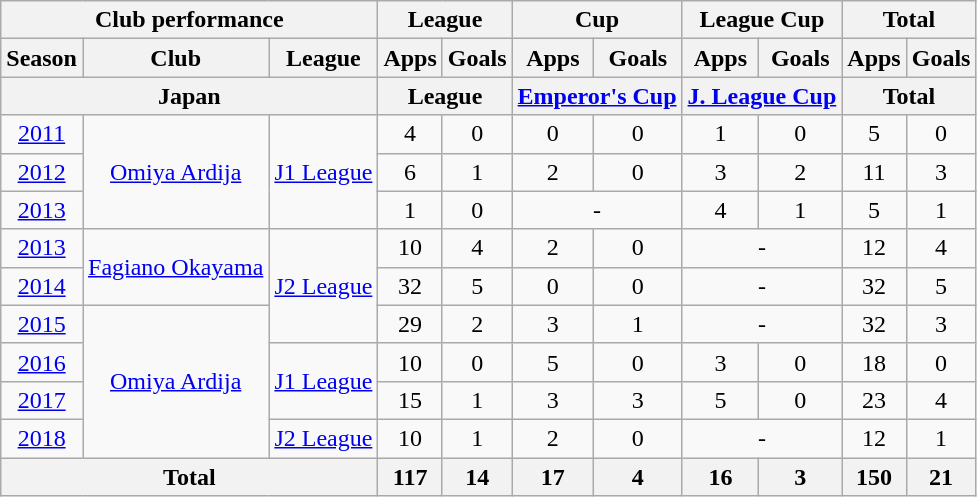<table class="wikitable" style="text-align:center;">
<tr>
<th colspan=3>Club performance</th>
<th colspan=2>League</th>
<th colspan=2>Cup</th>
<th colspan=2>League Cup</th>
<th colspan=2>Total</th>
</tr>
<tr>
<th>Season</th>
<th>Club</th>
<th>League</th>
<th>Apps</th>
<th>Goals</th>
<th>Apps</th>
<th>Goals</th>
<th>Apps</th>
<th>Goals</th>
<th>Apps</th>
<th>Goals</th>
</tr>
<tr>
<th colspan=3>Japan</th>
<th colspan=2>League</th>
<th colspan=2><a href='#'>Emperor's Cup</a></th>
<th colspan=2><a href='#'>J. League Cup</a></th>
<th colspan=2>Total</th>
</tr>
<tr>
<td><a href='#'>2011</a></td>
<td rowspan="3"><a href='#'>Omiya Ardija</a></td>
<td rowspan="3"><a href='#'>J1 League</a></td>
<td>4</td>
<td>0</td>
<td>0</td>
<td>0</td>
<td>1</td>
<td>0</td>
<td>5</td>
<td>0</td>
</tr>
<tr>
<td><a href='#'>2012</a></td>
<td>6</td>
<td>1</td>
<td>2</td>
<td>0</td>
<td>3</td>
<td>2</td>
<td>11</td>
<td>3</td>
</tr>
<tr>
<td><a href='#'>2013</a></td>
<td>1</td>
<td>0</td>
<td colspan="2">-</td>
<td>4</td>
<td>1</td>
<td>5</td>
<td>1</td>
</tr>
<tr>
<td><a href='#'>2013</a></td>
<td rowspan="2"><a href='#'>Fagiano Okayama</a></td>
<td rowspan="3"><a href='#'>J2 League</a></td>
<td>10</td>
<td>4</td>
<td>2</td>
<td>0</td>
<td colspan="2">-</td>
<td>12</td>
<td>4</td>
</tr>
<tr>
<td><a href='#'>2014</a></td>
<td>32</td>
<td>5</td>
<td>0</td>
<td>0</td>
<td colspan="2">-</td>
<td>32</td>
<td>5</td>
</tr>
<tr>
<td><a href='#'>2015</a></td>
<td rowspan="4"><a href='#'>Omiya Ardija</a></td>
<td>29</td>
<td>2</td>
<td>3</td>
<td>1</td>
<td colspan="2">-</td>
<td>32</td>
<td>3</td>
</tr>
<tr>
<td><a href='#'>2016</a></td>
<td rowspan="2"><a href='#'>J1 League</a></td>
<td>10</td>
<td>0</td>
<td>5</td>
<td>0</td>
<td>3</td>
<td>0</td>
<td>18</td>
<td>0</td>
</tr>
<tr>
<td><a href='#'>2017</a></td>
<td>15</td>
<td>1</td>
<td>3</td>
<td>3</td>
<td>5</td>
<td>0</td>
<td>23</td>
<td>4</td>
</tr>
<tr>
<td><a href='#'>2018</a></td>
<td rowspan=1><a href='#'>J2 League</a></td>
<td>10</td>
<td>1</td>
<td>2</td>
<td>0</td>
<td colspan="2">-</td>
<td>12</td>
<td>1</td>
</tr>
<tr>
<th colspan=3>Total</th>
<th>117</th>
<th>14</th>
<th>17</th>
<th>4</th>
<th>16</th>
<th>3</th>
<th>150</th>
<th>21</th>
</tr>
</table>
